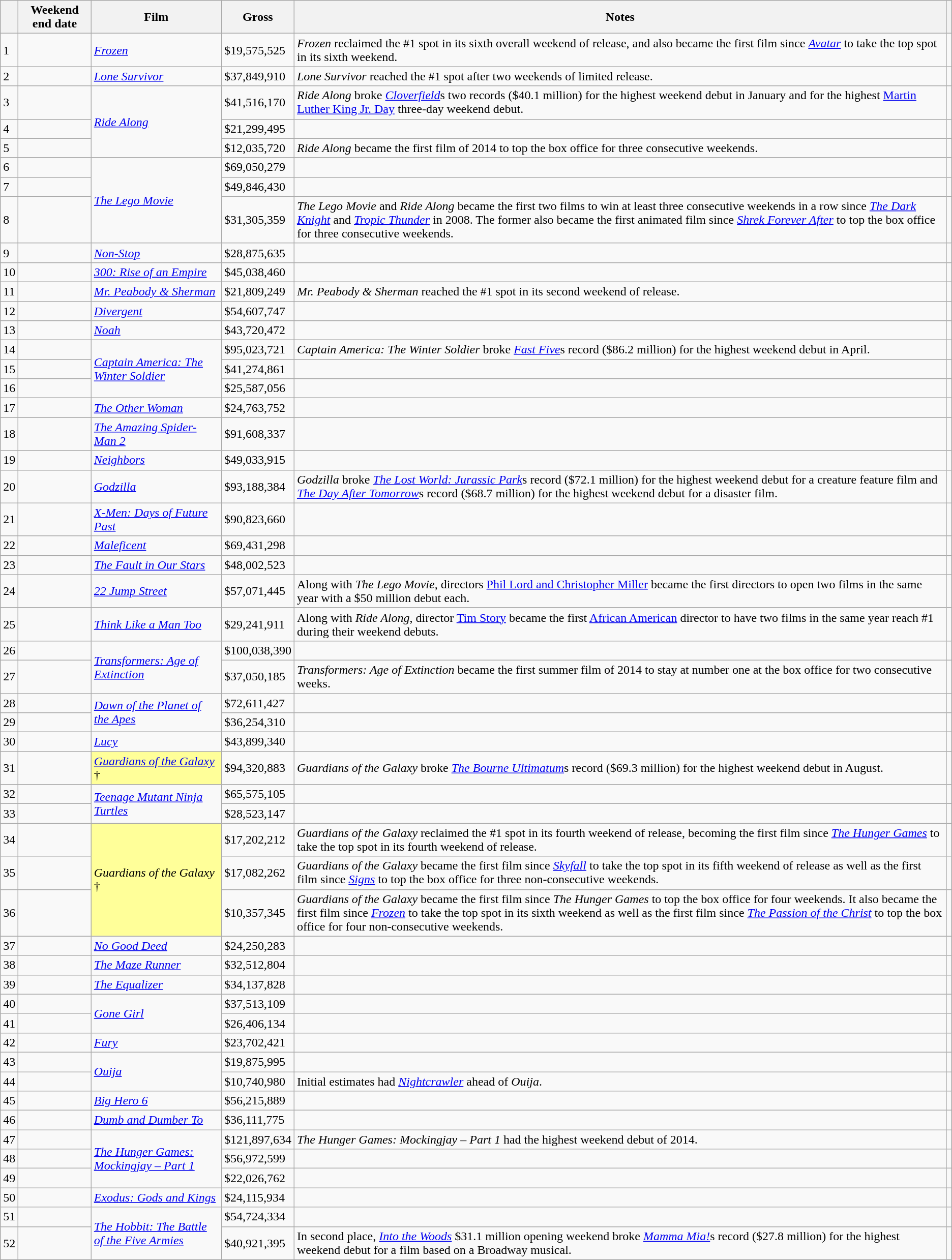<table class="wikitable sortable">
<tr>
<th></th>
<th>Weekend end date</th>
<th>Film</th>
<th>Gross</th>
<th>Notes</th>
<th class="unsortable"></th>
</tr>
<tr>
<td>1</td>
<td></td>
<td><em><a href='#'>Frozen</a></em></td>
<td>$19,575,525</td>
<td><em>Frozen</em> reclaimed the #1 spot in its sixth overall weekend of release, and also became the first film since <em><a href='#'>Avatar</a></em> to take the top spot in its sixth weekend.</td>
<td></td>
</tr>
<tr>
<td>2</td>
<td></td>
<td><em><a href='#'>Lone Survivor</a></em></td>
<td>$37,849,910</td>
<td><em>Lone Survivor</em> reached the #1 spot after two weekends of limited release.</td>
<td></td>
</tr>
<tr>
<td>3</td>
<td></td>
<td rowspan="3"><em><a href='#'>Ride Along</a></em></td>
<td>$41,516,170</td>
<td><em>Ride Along</em> broke <em><a href='#'>Cloverfield</a></em>s two records ($40.1 million) for the highest weekend debut in January and for the highest <a href='#'>Martin Luther King Jr. Day</a> three-day weekend debut.</td>
<td></td>
</tr>
<tr>
<td>4</td>
<td></td>
<td>$21,299,495</td>
<td></td>
<td></td>
</tr>
<tr>
<td>5</td>
<td></td>
<td>$12,035,720</td>
<td><em>Ride Along</em> became the first film of 2014 to top the box office for three consecutive weekends.</td>
<td></td>
</tr>
<tr>
<td>6</td>
<td></td>
<td rowspan="3"><em><a href='#'>The Lego Movie</a></em></td>
<td>$69,050,279</td>
<td></td>
<td></td>
</tr>
<tr>
<td>7</td>
<td></td>
<td>$49,846,430</td>
<td></td>
<td></td>
</tr>
<tr>
<td>8</td>
<td></td>
<td>$31,305,359</td>
<td><em>The Lego Movie</em> and <em>Ride Along</em> became the first two films to win at least three consecutive weekends in a row since <em><a href='#'>The Dark Knight</a></em> and <em><a href='#'>Tropic Thunder</a></em> in 2008. The former also became the first animated film since <em><a href='#'>Shrek Forever After</a></em> to top the box office for three consecutive weekends.</td>
<td></td>
</tr>
<tr>
<td>9</td>
<td></td>
<td><em><a href='#'>Non-Stop</a></em></td>
<td>$28,875,635</td>
<td></td>
<td></td>
</tr>
<tr>
<td>10</td>
<td></td>
<td><em><a href='#'>300: Rise of an Empire</a></em></td>
<td>$45,038,460</td>
<td></td>
<td></td>
</tr>
<tr>
<td>11</td>
<td></td>
<td><em><a href='#'>Mr. Peabody & Sherman</a></em></td>
<td>$21,809,249</td>
<td><em>Mr. Peabody & Sherman</em> reached the #1 spot in its second weekend of release.</td>
<td></td>
</tr>
<tr>
<td>12</td>
<td></td>
<td><em><a href='#'>Divergent</a></em></td>
<td>$54,607,747</td>
<td></td>
<td></td>
</tr>
<tr>
<td>13</td>
<td></td>
<td><em><a href='#'>Noah</a></em></td>
<td>$43,720,472</td>
<td></td>
<td></td>
</tr>
<tr>
<td>14</td>
<td></td>
<td rowspan="3"><em><a href='#'>Captain America: The Winter Soldier</a></em></td>
<td>$95,023,721</td>
<td><em>Captain America: The Winter Soldier</em> broke <em><a href='#'>Fast Five</a></em>s record ($86.2 million) for the highest weekend debut in April.</td>
<td></td>
</tr>
<tr>
<td>15</td>
<td></td>
<td>$41,274,861</td>
<td></td>
<td></td>
</tr>
<tr>
<td>16</td>
<td></td>
<td>$25,587,056</td>
<td></td>
<td></td>
</tr>
<tr>
<td>17</td>
<td></td>
<td><em><a href='#'>The Other Woman</a></em></td>
<td>$24,763,752</td>
<td></td>
<td></td>
</tr>
<tr>
<td>18</td>
<td></td>
<td><em><a href='#'>The Amazing Spider-Man 2</a></em></td>
<td>$91,608,337</td>
<td></td>
<td></td>
</tr>
<tr>
<td>19</td>
<td></td>
<td><em><a href='#'>Neighbors</a></em></td>
<td>$49,033,915</td>
<td></td>
<td></td>
</tr>
<tr>
<td>20</td>
<td></td>
<td><em><a href='#'>Godzilla</a></em></td>
<td>$93,188,384</td>
<td><em>Godzilla</em> broke <em><a href='#'>The Lost World: Jurassic Park</a></em>s record ($72.1 million) for the highest weekend debut for a creature feature film and <em><a href='#'>The Day After Tomorrow</a></em>s record ($68.7 million) for the highest weekend debut for a disaster film.</td>
<td></td>
</tr>
<tr>
<td>21</td>
<td></td>
<td><em><a href='#'>X-Men: Days of Future Past</a></em></td>
<td>$90,823,660</td>
<td></td>
<td></td>
</tr>
<tr>
<td>22</td>
<td></td>
<td><em><a href='#'>Maleficent</a></em></td>
<td>$69,431,298</td>
<td></td>
<td></td>
</tr>
<tr>
<td>23</td>
<td></td>
<td><em><a href='#'>The Fault in Our Stars</a></em></td>
<td>$48,002,523</td>
<td></td>
<td></td>
</tr>
<tr>
<td>24</td>
<td></td>
<td><em><a href='#'>22 Jump Street</a></em></td>
<td>$57,071,445</td>
<td>Along with <em>The Lego Movie</em>, directors <a href='#'>Phil Lord and Christopher Miller</a> became the first directors to open two films in the same year with a $50 million debut each.</td>
<td></td>
</tr>
<tr>
<td>25</td>
<td></td>
<td><em><a href='#'>Think Like a Man Too</a></em></td>
<td>$29,241,911</td>
<td>Along with <em>Ride Along</em>, director <a href='#'>Tim Story</a> became the first <a href='#'>African American</a> director to have two films in the same year reach #1 during their weekend debuts.</td>
<td></td>
</tr>
<tr>
<td>26</td>
<td></td>
<td rowspan="2"><em><a href='#'>Transformers: Age of Extinction</a></em></td>
<td>$100,038,390</td>
<td></td>
<td></td>
</tr>
<tr>
<td>27</td>
<td></td>
<td>$37,050,185</td>
<td><em>Transformers: Age of Extinction</em> became the first summer film of 2014 to stay at number one at the box office for two consecutive weeks.</td>
<td></td>
</tr>
<tr>
<td>28</td>
<td></td>
<td rowspan="2"><em><a href='#'>Dawn of the Planet of the Apes</a></em></td>
<td>$72,611,427</td>
<td></td>
<td></td>
</tr>
<tr>
<td>29</td>
<td></td>
<td>$36,254,310</td>
<td></td>
<td></td>
</tr>
<tr>
<td>30</td>
<td></td>
<td><em><a href='#'>Lucy</a></em></td>
<td>$43,899,340</td>
<td></td>
<td></td>
</tr>
<tr>
<td>31</td>
<td></td>
<td style="background-color:#FFFF99"><em><a href='#'>Guardians of the Galaxy</a></em> †</td>
<td>$94,320,883</td>
<td><em>Guardians of the Galaxy</em> broke  <em><a href='#'>The Bourne Ultimatum</a></em>s record ($69.3 million) for the highest weekend debut in August.</td>
<td></td>
</tr>
<tr>
<td>32</td>
<td></td>
<td rowspan="2"><em><a href='#'>Teenage Mutant Ninja Turtles</a></em></td>
<td>$65,575,105</td>
<td></td>
<td></td>
</tr>
<tr>
<td>33</td>
<td></td>
<td>$28,523,147</td>
<td></td>
<td></td>
</tr>
<tr>
<td>34</td>
<td></td>
<td rowspan="3" style="background-color:#FFFF99"><em>Guardians of the Galaxy</em> †</td>
<td>$17,202,212</td>
<td><em>Guardians of the Galaxy</em> reclaimed the #1 spot in its fourth weekend of release, becoming the first film since <em><a href='#'>The Hunger Games</a></em> to take the top spot in its fourth weekend of release.</td>
<td></td>
</tr>
<tr>
<td>35</td>
<td></td>
<td>$17,082,262</td>
<td><em>Guardians of the Galaxy</em> became the first film since <em><a href='#'>Skyfall</a></em> to take the top spot in its fifth weekend of release as well as the first film since <em><a href='#'>Signs</a></em> to top the box office for three non-consecutive weekends.</td>
<td></td>
</tr>
<tr>
<td>36</td>
<td></td>
<td>$10,357,345</td>
<td><em>Guardians of the Galaxy</em> became the first film since <em>The Hunger Games</em> to top the box office for four weekends. It also became the first film since <em><a href='#'>Frozen</a></em> to take the top spot in its sixth weekend as well as the first film since <em><a href='#'>The Passion of the Christ</a></em> to top the box office for four non-consecutive weekends.</td>
<td></td>
</tr>
<tr>
<td>37</td>
<td></td>
<td><em><a href='#'>No Good Deed</a></em></td>
<td>$24,250,283</td>
<td></td>
<td></td>
</tr>
<tr>
<td>38</td>
<td></td>
<td><em><a href='#'>The Maze Runner</a></em></td>
<td>$32,512,804</td>
<td></td>
<td></td>
</tr>
<tr>
<td>39</td>
<td></td>
<td><em><a href='#'>The Equalizer</a></em></td>
<td>$34,137,828</td>
<td></td>
<td></td>
</tr>
<tr>
<td>40</td>
<td></td>
<td rowspan="2"><em><a href='#'>Gone Girl</a></em></td>
<td>$37,513,109</td>
<td></td>
<td></td>
</tr>
<tr>
<td>41</td>
<td></td>
<td>$26,406,134</td>
<td></td>
<td></td>
</tr>
<tr>
<td>42</td>
<td></td>
<td><em><a href='#'>Fury</a></em></td>
<td>$23,702,421</td>
<td></td>
<td></td>
</tr>
<tr>
<td>43</td>
<td></td>
<td rowspan="2"><em><a href='#'>Ouija</a></em></td>
<td>$19,875,995</td>
<td></td>
<td></td>
</tr>
<tr>
<td>44</td>
<td></td>
<td>$10,740,980</td>
<td>Initial estimates had <em><a href='#'>Nightcrawler</a></em> ahead of <em>Ouija</em>.</td>
<td></td>
</tr>
<tr>
<td>45</td>
<td></td>
<td><em><a href='#'>Big Hero 6</a></em></td>
<td>$56,215,889</td>
<td></td>
<td></td>
</tr>
<tr>
<td>46</td>
<td></td>
<td><em><a href='#'>Dumb and Dumber To</a></em></td>
<td>$36,111,775</td>
<td></td>
<td></td>
</tr>
<tr>
<td>47</td>
<td></td>
<td rowspan="3"><em><a href='#'>The Hunger Games: Mockingjay – Part 1</a></em></td>
<td>$121,897,634</td>
<td><em>The Hunger Games: Mockingjay – Part 1</em> had the highest weekend debut of 2014.</td>
<td></td>
</tr>
<tr>
<td>48</td>
<td></td>
<td>$56,972,599</td>
<td></td>
<td></td>
</tr>
<tr>
<td>49</td>
<td></td>
<td>$22,026,762</td>
<td></td>
<td></td>
</tr>
<tr>
<td>50</td>
<td></td>
<td><em><a href='#'>Exodus: Gods and Kings</a></em></td>
<td>$24,115,934</td>
<td></td>
<td></td>
</tr>
<tr>
<td>51</td>
<td></td>
<td rowspan="2"><em><a href='#'>The Hobbit: The Battle of the Five Armies</a></em></td>
<td>$54,724,334</td>
<td></td>
<td></td>
</tr>
<tr>
<td>52</td>
<td></td>
<td>$40,921,395</td>
<td>In second place, <em><a href='#'>Into the Woods</a></em> $31.1 million opening weekend broke <em><a href='#'>Mamma Mia!</a></em>s record ($27.8 million) for the highest weekend debut for a film based on a Broadway musical.</td>
<td></td>
</tr>
</table>
